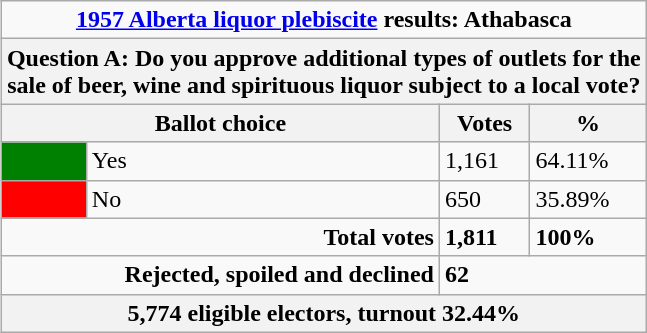<table class="wikitable" align=right>
<tr>
<td colspan=4 align=center><strong><a href='#'>1957 Alberta liquor plebiscite</a> results: Athabasca</strong></td>
</tr>
<tr>
<th colspan=4>Question A: Do you approve additional types of outlets for the<br> sale of beer, wine and spirituous liquor subject to a local vote?</th>
</tr>
<tr>
<th colspan=2>Ballot choice</th>
<th>Votes</th>
<th>%</th>
</tr>
<tr>
<td bgcolor=green></td>
<td>Yes</td>
<td>1,161</td>
<td>64.11%</td>
</tr>
<tr>
<td bgcolor=red></td>
<td>No</td>
<td>650</td>
<td>35.89%</td>
</tr>
<tr>
<td align=right colspan=2><strong>Total votes</strong></td>
<td><strong>1,811</strong></td>
<td><strong>100%</strong></td>
</tr>
<tr>
<td align=right colspan=2><strong>Rejected, spoiled and declined</strong></td>
<td colspan=2><strong>62</strong></td>
</tr>
<tr>
<th colspan=4>5,774 eligible electors, turnout 32.44%</th>
</tr>
</table>
